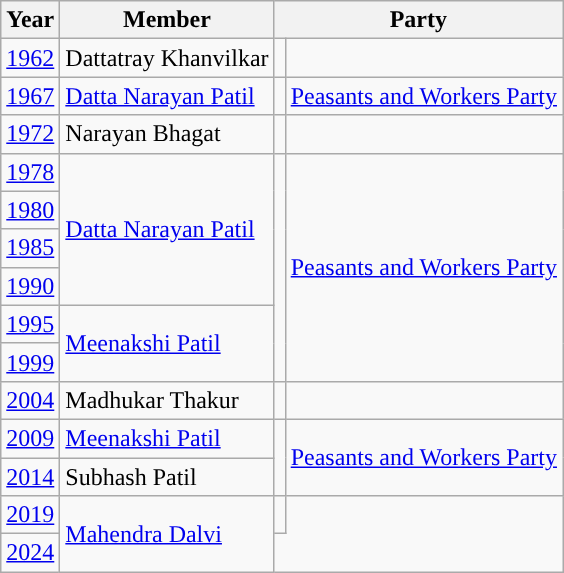<table class="wikitable">
<tr>
<th>Year</th>
<th>Member</th>
<th colspan="2">Party</th>
</tr>
<tr>
<td><a href='#'>1962</a></td>
<td>Dattatray Khanvilkar</td>
<td></td>
</tr>
<tr>
<td><a href='#'>1967</a></td>
<td><a href='#'>Datta Narayan Patil</a></td>
<td style="background-color: "></td>
<td><a href='#'>Peasants and Workers Party</a></td>
</tr>
<tr>
<td><a href='#'>1972</a></td>
<td>Narayan Bhagat</td>
<td></td>
</tr>
<tr>
<td><a href='#'>1978</a></td>
<td rowspan="4"><a href='#'>Datta Narayan Patil</a></td>
<td rowspan="6" style="background-color: "></td>
<td rowspan="6"><a href='#'>Peasants and Workers Party</a></td>
</tr>
<tr>
<td><a href='#'>1980</a></td>
</tr>
<tr>
<td><a href='#'>1985</a></td>
</tr>
<tr>
<td><a href='#'>1990</a></td>
</tr>
<tr>
<td><a href='#'>1995</a></td>
<td rowspan="2"><a href='#'>Meenakshi Patil</a></td>
</tr>
<tr>
<td><a href='#'>1999</a></td>
</tr>
<tr>
<td><a href='#'>2004</a></td>
<td>Madhukar Thakur</td>
<td></td>
</tr>
<tr>
<td><a href='#'>2009</a></td>
<td><a href='#'>Meenakshi Patil</a></td>
<td rowspan="2" style="background-color: "></td>
<td rowspan="2"><a href='#'>Peasants and Workers Party</a></td>
</tr>
<tr>
<td><a href='#'>2014</a></td>
<td>Subhash Patil</td>
</tr>
<tr>
<td><a href='#'>2019</a></td>
<td Rowspan=2><a href='#'>Mahendra Dalvi</a></td>
<td></td>
</tr>
<tr>
<td><a href='#'>2024</a></td>
</tr>
</table>
